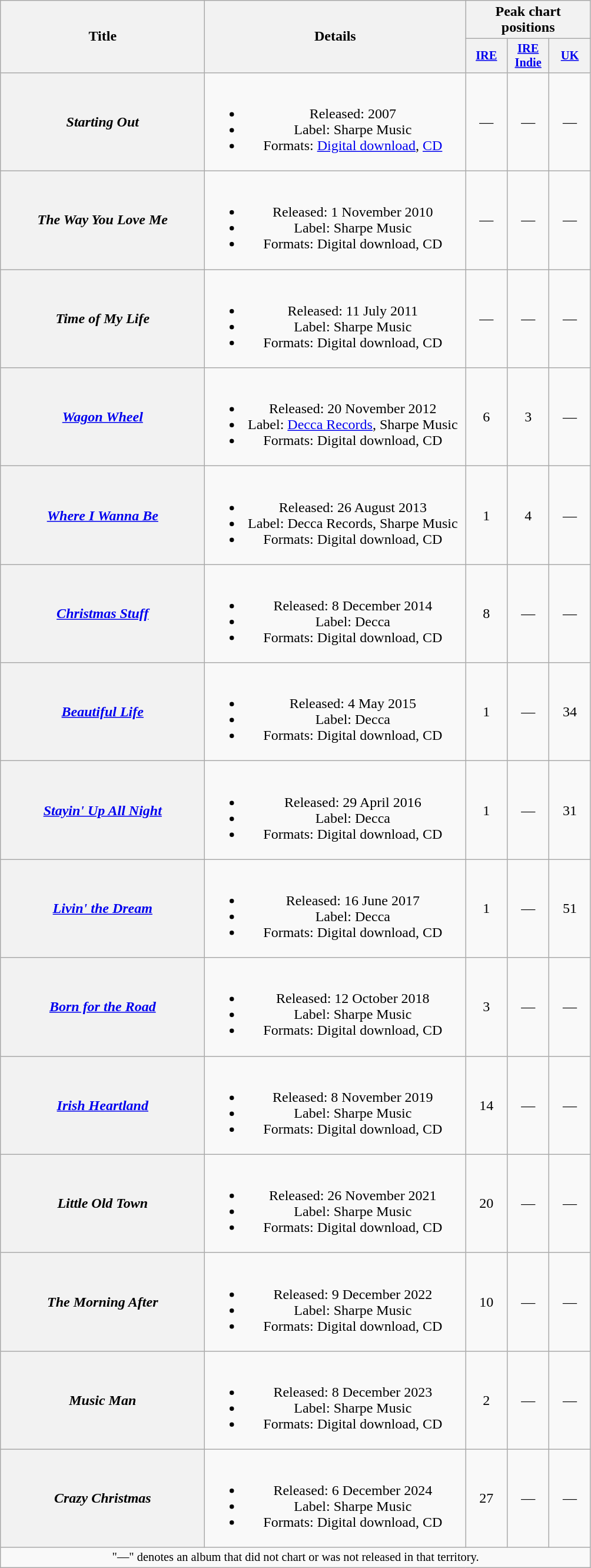<table class="wikitable plainrowheaders" style="text-align:center;">
<tr>
<th scope="col" rowspan="2" style="width:14em;">Title</th>
<th scope="col" rowspan="2" style="width:18em;">Details</th>
<th scope="col" colspan="3">Peak chart positions</th>
</tr>
<tr>
<th scope="col" style="width:3em;font-size:85%;"><a href='#'>IRE</a><br></th>
<th scope="col" style="width:3em;font-size:85%;"><a href='#'>IRE<br>Indie</a><br></th>
<th scope="col" style="width:3em;font-size:85%;"><a href='#'>UK</a><br></th>
</tr>
<tr>
<th scope="row"><em>Starting Out</em></th>
<td><br><ul><li>Released: 2007</li><li>Label: Sharpe Music</li><li>Formats: <a href='#'>Digital download</a>, <a href='#'>CD</a></li></ul></td>
<td>—</td>
<td>—</td>
<td>—</td>
</tr>
<tr>
<th scope="row"><em>The Way You Love Me</em></th>
<td><br><ul><li>Released: 1 November 2010</li><li>Label: Sharpe Music</li><li>Formats: Digital download, CD</li></ul></td>
<td>—</td>
<td>—</td>
<td>—</td>
</tr>
<tr>
<th scope="row"><em>Time of My Life</em></th>
<td><br><ul><li>Released: 11 July 2011</li><li>Label: Sharpe Music</li><li>Formats: Digital download, CD</li></ul></td>
<td>—</td>
<td>—</td>
<td>—</td>
</tr>
<tr>
<th scope="row"><em><a href='#'>Wagon Wheel</a></em></th>
<td><br><ul><li>Released: 20 November 2012</li><li>Label: <a href='#'>Decca Records</a>, Sharpe Music</li><li>Formats: Digital download, CD</li></ul></td>
<td>6</td>
<td>3</td>
<td>—</td>
</tr>
<tr>
<th scope="row"><em><a href='#'>Where I Wanna Be</a></em></th>
<td><br><ul><li>Released: 26 August 2013</li><li>Label: Decca Records, Sharpe Music</li><li>Formats: Digital download, CD</li></ul></td>
<td>1</td>
<td>4</td>
<td>—</td>
</tr>
<tr>
<th scope="row"><em><a href='#'>Christmas Stuff</a></em></th>
<td><br><ul><li>Released: 8 December 2014</li><li>Label: Decca</li><li>Formats: Digital download, CD</li></ul></td>
<td>8</td>
<td>—</td>
<td>—</td>
</tr>
<tr>
<th scope="row"><em><a href='#'>Beautiful Life</a></em></th>
<td><br><ul><li>Released: 4 May 2015</li><li>Label: Decca</li><li>Formats: Digital download, CD</li></ul></td>
<td>1</td>
<td>—</td>
<td>34</td>
</tr>
<tr>
<th scope="row"><em><a href='#'>Stayin' Up All Night</a></em></th>
<td><br><ul><li>Released: 29 April 2016</li><li>Label: Decca</li><li>Formats: Digital download, CD</li></ul></td>
<td>1</td>
<td>—</td>
<td>31</td>
</tr>
<tr>
<th scope="row"><em><a href='#'>Livin' the Dream</a></em></th>
<td><br><ul><li>Released: 16 June 2017</li><li>Label: Decca</li><li>Formats: Digital download, CD</li></ul></td>
<td>1</td>
<td>—</td>
<td>51</td>
</tr>
<tr>
<th scope="row"><em><a href='#'>Born for the Road</a></em></th>
<td><br><ul><li>Released: 12 October 2018</li><li>Label: Sharpe Music</li><li>Formats: Digital download, CD</li></ul></td>
<td>3</td>
<td>—</td>
<td>—</td>
</tr>
<tr>
<th scope="row"><em><a href='#'>Irish Heartland</a></em></th>
<td><br><ul><li>Released: 8 November 2019</li><li>Label: Sharpe Music</li><li>Formats: Digital download, CD</li></ul></td>
<td>14</td>
<td>—</td>
<td>—</td>
</tr>
<tr>
<th scope="row"><em>Little Old Town</em></th>
<td><br><ul><li>Released: 26 November 2021</li><li>Label: Sharpe Music</li><li>Formats: Digital download, CD</li></ul></td>
<td>20<br></td>
<td>—</td>
<td>—</td>
</tr>
<tr>
<th scope="row"><em>The Morning After</em></th>
<td><br><ul><li>Released: 9 December 2022</li><li>Label: Sharpe Music</li><li>Formats: Digital download, CD</li></ul></td>
<td>10<br></td>
<td>—</td>
<td>—</td>
</tr>
<tr>
<th scope="row"><em>Music Man</em></th>
<td><br><ul><li>Released: 8 December 2023</li><li>Label: Sharpe Music</li><li>Formats: Digital download, CD</li></ul></td>
<td>2<br></td>
<td>—</td>
<td>—</td>
</tr>
<tr>
<th scope="row"><em>Crazy Christmas</em></th>
<td><br><ul><li>Released: 6 December 2024</li><li>Label: Sharpe Music</li><li>Formats: Digital download, CD</li></ul></td>
<td>27<br></td>
<td>—</td>
<td>—</td>
</tr>
<tr>
<td colspan="20" style="font-size:85%;">"—" denotes an album that did not chart or was not released in that territory.</td>
</tr>
</table>
